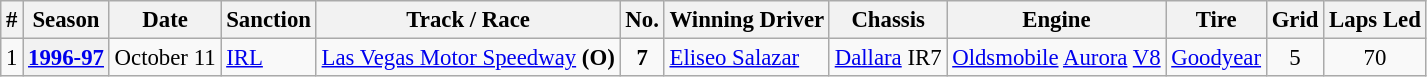<table class="wikitable" style="font-size:95%;">
<tr>
<th>#</th>
<th>Season</th>
<th>Date</th>
<th>Sanction</th>
<th>Track / Race</th>
<th>No.</th>
<th>Winning Driver</th>
<th>Chassis</th>
<th>Engine</th>
<th>Tire</th>
<th>Grid</th>
<th>Laps Led</th>
</tr>
<tr>
<td>1</td>
<th><a href='#'>1996-97</a></th>
<td>October 11</td>
<td><a href='#'>IRL</a></td>
<td><a href='#'>Las Vegas Motor Speedway</a> <strong>(O)</strong></td>
<td align=center><strong>7</strong></td>
<td> <a href='#'>Eliseo Salazar</a></td>
<td><a href='#'>Dallara</a> IR7</td>
<td><a href='#'>Oldsmobile</a> <a href='#'>Aurora</a> <a href='#'>V8</a></td>
<td><a href='#'>Goodyear</a></td>
<td align=center>5</td>
<td align=center>70</td>
</tr>
</table>
